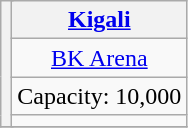<table class="wikitable" style="text-align:center">
<tr>
<th rowspan="4" colspan="2"></th>
<th><a href='#'>Kigali</a></th>
</tr>
<tr>
<td><a href='#'>BK Arena</a></td>
</tr>
<tr>
<td>Capacity: 10,000</td>
</tr>
<tr>
<td></td>
</tr>
<tr>
</tr>
</table>
